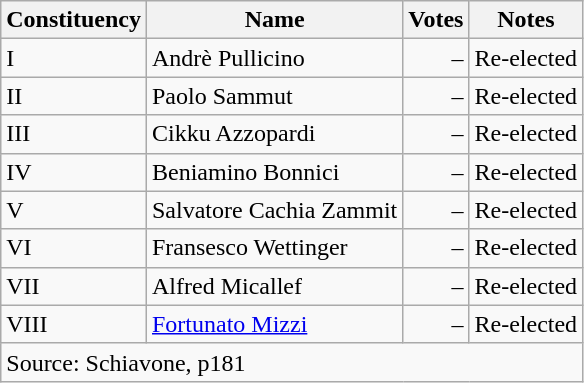<table class=wikitable style=text-align:left>
<tr>
<th>Constituency</th>
<th>Name</th>
<th>Votes</th>
<th>Notes</th>
</tr>
<tr>
<td>I</td>
<td>Andrè Pullicino</td>
<td align=right>–</td>
<td>Re-elected</td>
</tr>
<tr>
<td>II</td>
<td>Paolo Sammut</td>
<td align=right>–</td>
<td>Re-elected</td>
</tr>
<tr>
<td>III</td>
<td>Cikku Azzopardi</td>
<td align=right>–</td>
<td>Re-elected</td>
</tr>
<tr>
<td>IV</td>
<td>Beniamino Bonnici</td>
<td align=right>–</td>
<td>Re-elected</td>
</tr>
<tr>
<td>V</td>
<td>Salvatore Cachia Zammit</td>
<td align=right>–</td>
<td>Re-elected</td>
</tr>
<tr>
<td>VI</td>
<td>Fransesco Wettinger</td>
<td align=right>–</td>
<td>Re-elected</td>
</tr>
<tr>
<td>VII</td>
<td>Alfred Micallef</td>
<td align=right>–</td>
<td>Re-elected</td>
</tr>
<tr>
<td>VIII</td>
<td><a href='#'>Fortunato Mizzi</a></td>
<td align=right>–</td>
<td>Re-elected</td>
</tr>
<tr>
<td colspan=4>Source: Schiavone, p181</td>
</tr>
</table>
